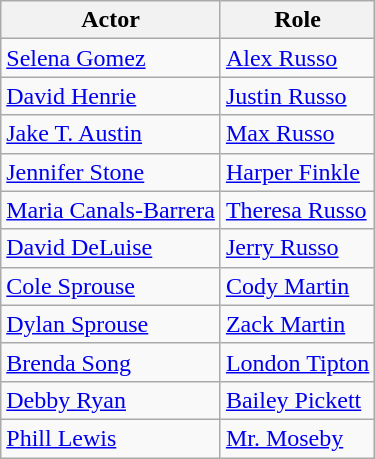<table class="wikitable">
<tr>
<th>Actor</th>
<th>Role</th>
</tr>
<tr>
<td><a href='#'>Selena Gomez</a></td>
<td><a href='#'>Alex Russo</a></td>
</tr>
<tr>
<td><a href='#'>David Henrie</a></td>
<td><a href='#'>Justin Russo</a></td>
</tr>
<tr>
<td><a href='#'>Jake T. Austin</a></td>
<td><a href='#'>Max Russo</a></td>
</tr>
<tr>
<td><a href='#'>Jennifer Stone</a></td>
<td><a href='#'>Harper Finkle</a></td>
</tr>
<tr>
<td><a href='#'>Maria Canals-Barrera</a></td>
<td><a href='#'>Theresa Russo</a></td>
</tr>
<tr>
<td><a href='#'>David DeLuise</a></td>
<td><a href='#'>Jerry Russo</a></td>
</tr>
<tr>
<td><a href='#'>Cole Sprouse</a></td>
<td><a href='#'>Cody Martin</a></td>
</tr>
<tr>
<td><a href='#'>Dylan Sprouse</a></td>
<td><a href='#'>Zack Martin</a></td>
</tr>
<tr>
<td><a href='#'>Brenda Song</a></td>
<td><a href='#'>London Tipton</a></td>
</tr>
<tr>
<td><a href='#'>Debby Ryan</a></td>
<td><a href='#'>Bailey Pickett</a></td>
</tr>
<tr>
<td><a href='#'>Phill Lewis</a></td>
<td><a href='#'>Mr. Moseby</a></td>
</tr>
</table>
